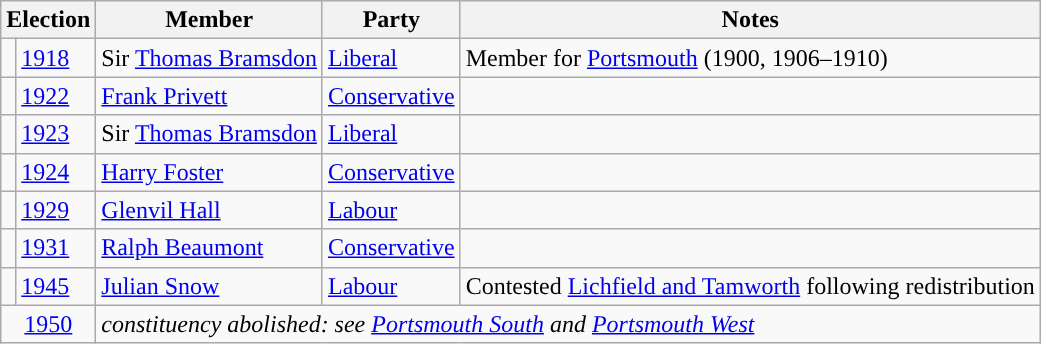<table class="wikitable">
<tr>
<th colspan="2">Election</th>
<th>Member</th>
<th>Party</th>
<th>Notes</th>
</tr>
<tr>
<td style="color:inherit;background-color: "></td>
<td><a href='#'>1918</a></td>
<td>Sir <a href='#'>Thomas Bramsdon</a></td>
<td><a href='#'>Liberal</a></td>
<td>Member for <a href='#'>Portsmouth</a> (1900, 1906–1910)</td>
</tr>
<tr>
<td style="color:inherit;background-color: "></td>
<td><a href='#'>1922</a></td>
<td><a href='#'>Frank Privett</a></td>
<td><a href='#'>Conservative</a></td>
<td></td>
</tr>
<tr>
<td style="color:inherit;background-color: "></td>
<td><a href='#'>1923</a></td>
<td>Sir <a href='#'>Thomas Bramsdon</a></td>
<td><a href='#'>Liberal</a></td>
<td></td>
</tr>
<tr>
<td style="color:inherit;background-color: "></td>
<td><a href='#'>1924</a></td>
<td><a href='#'>Harry Foster</a></td>
<td><a href='#'>Conservative</a></td>
<td></td>
</tr>
<tr>
<td style="color:inherit;background-color: "></td>
<td><a href='#'>1929</a></td>
<td><a href='#'>Glenvil Hall</a></td>
<td><a href='#'>Labour</a></td>
<td></td>
</tr>
<tr>
<td style="color:inherit;background-color: "></td>
<td><a href='#'>1931</a></td>
<td><a href='#'>Ralph Beaumont</a></td>
<td><a href='#'>Conservative</a></td>
<td></td>
</tr>
<tr>
<td style="color:inherit;background-color: "></td>
<td><a href='#'>1945</a></td>
<td><a href='#'>Julian Snow</a></td>
<td><a href='#'>Labour</a></td>
<td>Contested <a href='#'>Lichfield and Tamworth</a> following redistribution</td>
</tr>
<tr>
<td colspan="2" align="center"><a href='#'>1950</a></td>
<td colspan="3"><em>constituency abolished: see <a href='#'>Portsmouth South</a> and <a href='#'>Portsmouth West</a></td>
</tr>
</table>
